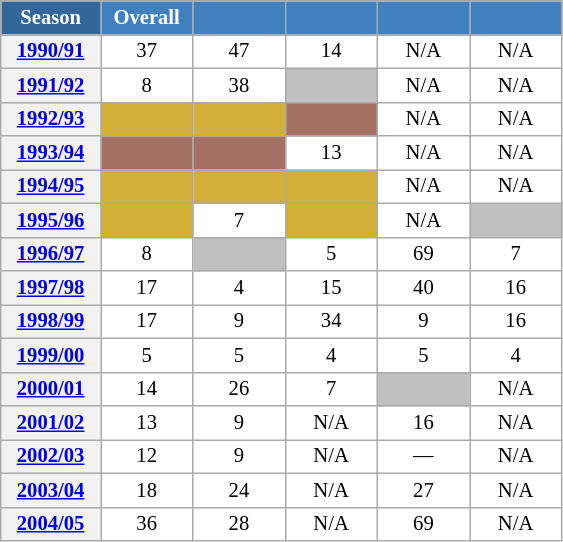<table class="wikitable" style="font-size:86%; text-align:center; border:grey solid 1px; border-collapse:collapse; background:#ffffff;">
<tr>
<th style="background-color:#369; color:white; width:60px;"> Season </th>
<th style="background-color:#4180be; color:white; width:55px;">Overall</th>
<th style="background-color:#4180be; color:white; width:55px;"></th>
<th style="background-color:#4180be; color:white; width:55px;"></th>
<th style="background-color:#4180be; color:white; width:55px;"></th>
<th style="background-color:#4180be; color:white; width:55px;"></th>
</tr>
<tr>
<th scope=row align=center><a href='#'>1990/91</a></th>
<td align=center>37</td>
<td align=center>47</td>
<td align=center>14</td>
<td align=center>N/A</td>
<td align=center>N/A</td>
</tr>
<tr>
<th scope=row align=center><a href='#'>1991/92</a></th>
<td align=center>8</td>
<td align=center>38</td>
<td align=center bgcolor=silver></td>
<td align=center>N/A</td>
<td align=center>N/A</td>
</tr>
<tr>
<th scope=row align=center><a href='#'>1992/93</a></th>
<td align=center bgcolor=#D4AF37></td>
<td align=center bgcolor=#D4AF37></td>
<td align=center bgcolor=#A57164></td>
<td align=center>N/A</td>
<td align=center>N/A</td>
</tr>
<tr>
<th scope=row align=center><a href='#'>1993/94</a></th>
<td align=center bgcolor=#A57164></td>
<td align=center bgcolor=#A57164></td>
<td align=center>13</td>
<td align=center>N/A</td>
<td align=center>N/A</td>
</tr>
<tr>
<th scope=row align=center><a href='#'>1994/95</a></th>
<td align=center bgcolor=#D4AF37></td>
<td align=center bgcolor=#D4AF37></td>
<td align=center bgcolor=#D4AF37></td>
<td align=center>N/A</td>
<td align=center>N/A</td>
</tr>
<tr>
<th scope=row align=center><a href='#'>1995/96</a></th>
<td align=center bgcolor=#D4AF37></td>
<td align=center>7</td>
<td align=center bgcolor=#D4AF37></td>
<td align=center>N/A</td>
<td align=center bgcolor=silver></td>
</tr>
<tr>
<th scope=row align=center><a href='#'>1996/97</a></th>
<td align=center>8</td>
<td align=center bgcolor=silver></td>
<td align=center>5</td>
<td align=center>69</td>
<td align=center>7</td>
</tr>
<tr>
<th scope=row align=center><a href='#'>1997/98</a></th>
<td align=center>17</td>
<td align=center>4</td>
<td align=center>15</td>
<td align=center>40</td>
<td align=center>16</td>
</tr>
<tr>
<th scope=row align=center><a href='#'>1998/99</a></th>
<td align=center>17</td>
<td align=center>9</td>
<td align=center>34</td>
<td align=center>9</td>
<td align=center>16</td>
</tr>
<tr>
<th scope=row align=center><a href='#'>1999/00</a></th>
<td align=center>5</td>
<td align=center>5</td>
<td align=center>4</td>
<td align=center>5</td>
<td align=center>4</td>
</tr>
<tr>
<th scope=row align=center><a href='#'>2000/01</a></th>
<td align=center>14</td>
<td align=center>26</td>
<td align=center>7</td>
<td align=center bgcolor=silver></td>
<td align=center>N/A</td>
</tr>
<tr>
<th scope=row align=center><a href='#'>2001/02</a></th>
<td align=center>13</td>
<td align=center>9</td>
<td align=center>N/A</td>
<td align=center>16</td>
<td align=center>N/A</td>
</tr>
<tr>
<th scope=row align=center><a href='#'>2002/03</a></th>
<td align=center>12</td>
<td align=center>9</td>
<td align=center>N/A</td>
<td align=center>—</td>
<td align=center>N/A</td>
</tr>
<tr>
<th scope=row align=center><a href='#'>2003/04</a></th>
<td align=center>18</td>
<td align=center>24</td>
<td align=center>N/A</td>
<td align=center>27</td>
<td align=center>N/A</td>
</tr>
<tr>
<th scope=row align=center><a href='#'>2004/05</a></th>
<td align=center>36</td>
<td align=center>28</td>
<td align=center>N/A</td>
<td align=center>69</td>
<td align=center>N/A</td>
</tr>
</table>
